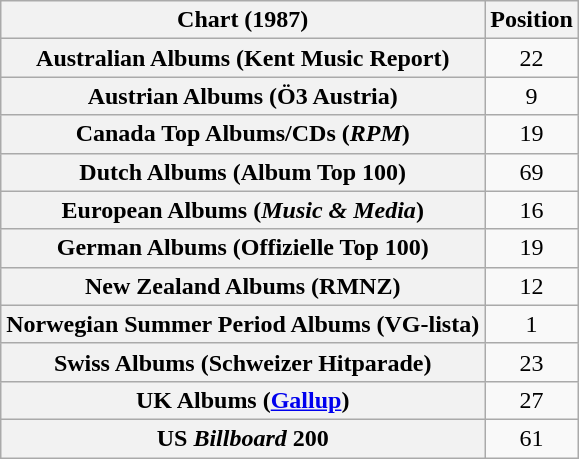<table class="wikitable sortable plainrowheaders" style="text-align:center">
<tr>
<th scope="col">Chart (1987)</th>
<th scope="col">Position</th>
</tr>
<tr>
<th scope="row">Australian Albums (Kent Music Report)</th>
<td>22</td>
</tr>
<tr>
<th scope="row">Austrian Albums (Ö3 Austria)</th>
<td>9</td>
</tr>
<tr>
<th scope="row">Canada Top Albums/CDs (<em>RPM</em>)</th>
<td>19</td>
</tr>
<tr>
<th scope="row">Dutch Albums (Album Top 100)</th>
<td>69</td>
</tr>
<tr>
<th scope="row">European Albums (<em>Music & Media</em>)</th>
<td>16</td>
</tr>
<tr>
<th scope="row">German Albums (Offizielle Top 100)</th>
<td>19</td>
</tr>
<tr>
<th scope="row">New Zealand Albums (RMNZ)</th>
<td>12</td>
</tr>
<tr>
<th scope="row">Norwegian Summer Period Albums (VG-lista)</th>
<td>1</td>
</tr>
<tr>
<th scope="row">Swiss Albums (Schweizer Hitparade)</th>
<td>23</td>
</tr>
<tr>
<th scope="row">UK Albums (<a href='#'>Gallup</a>)</th>
<td>27</td>
</tr>
<tr>
<th scope="row">US <em>Billboard</em> 200</th>
<td>61</td>
</tr>
</table>
